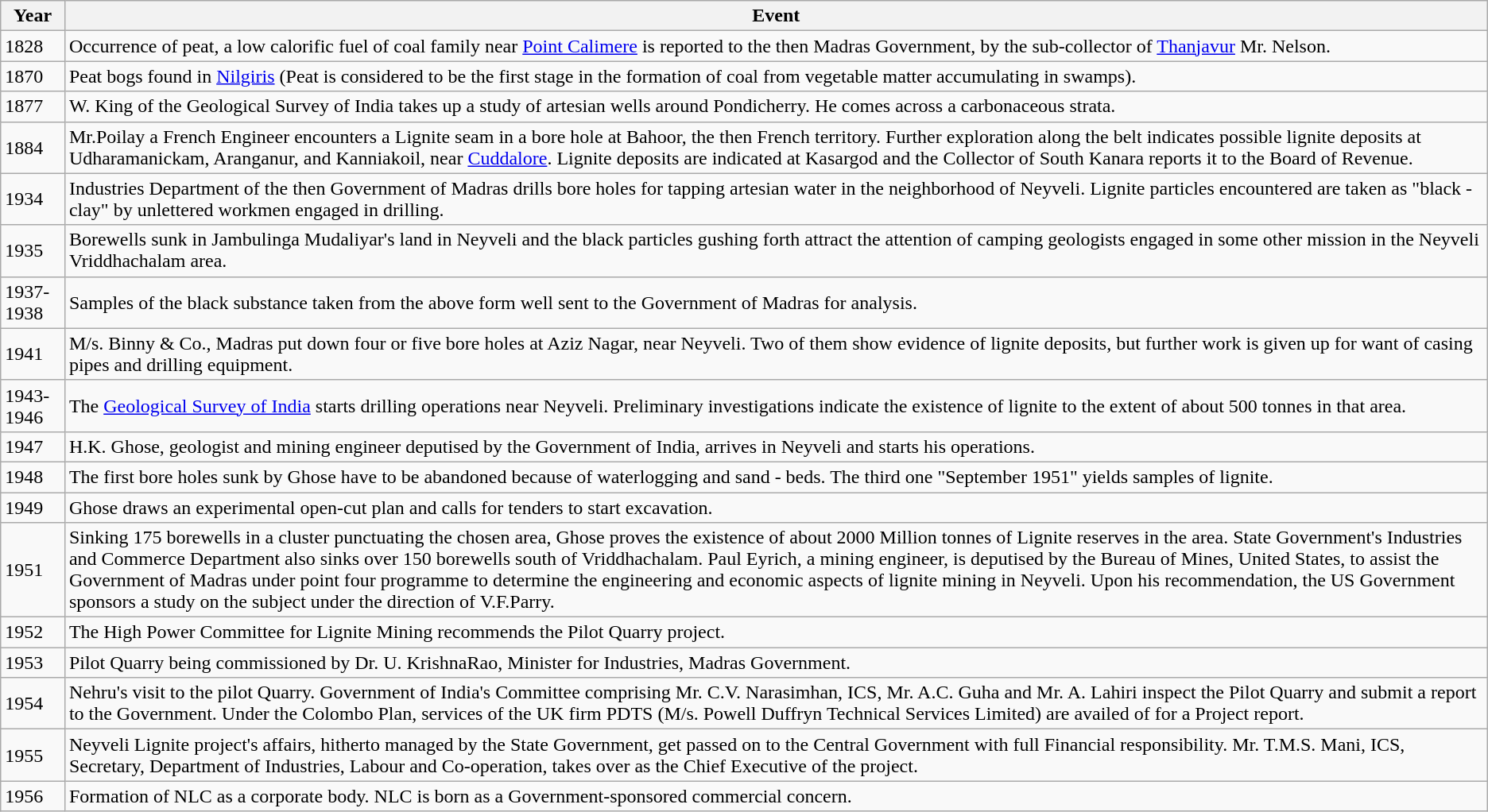<table class="wikitable">
<tr>
<th>Year</th>
<th>Event</th>
</tr>
<tr>
<td>1828</td>
<td>Occurrence of peat, a low calorific fuel of coal family near <a href='#'>Point Calimere</a> is reported to the then Madras Government, by the sub-collector of <a href='#'>Thanjavur</a> Mr. Nelson.</td>
</tr>
<tr>
<td>1870</td>
<td>Peat bogs found in <a href='#'>Nilgiris</a> (Peat is considered to be the first stage in the formation of coal from vegetable matter accumulating in swamps).</td>
</tr>
<tr>
<td>1877</td>
<td>W. King of the Geological Survey of India takes up a study of artesian wells around Pondicherry. He comes across a carbonaceous strata.</td>
</tr>
<tr>
<td>1884</td>
<td>Mr.Poilay a French Engineer encounters a Lignite seam in a bore hole at Bahoor, the then French territory. Further exploration along the belt indicates possible lignite deposits at Udharamanickam, Aranganur, and Kanniakoil, near <a href='#'>Cuddalore</a>. Lignite deposits are indicated at Kasargod and the Collector of South Kanara reports it to the Board of Revenue.</td>
</tr>
<tr>
<td>1934</td>
<td>Industries Department of the then Government of Madras drills bore holes for tapping artesian water in the neighborhood of Neyveli. Lignite particles encountered are taken as "black - clay" by unlettered workmen engaged in drilling.</td>
</tr>
<tr>
<td>1935</td>
<td>Borewells sunk in Jambulinga Mudaliyar's land in Neyveli and the black particles gushing forth attract the attention of camping geologists engaged in some other mission in the Neyveli Vriddhachalam area.</td>
</tr>
<tr>
<td>1937-1938</td>
<td>Samples of the black substance taken from the above form well sent to the Government of Madras for analysis.</td>
</tr>
<tr>
<td>1941</td>
<td>M/s. Binny & Co., Madras put down four or five bore holes at Aziz Nagar, near Neyveli. Two of them show evidence of lignite deposits, but further work is given up for want of casing pipes and drilling equipment.</td>
</tr>
<tr>
<td>1943-1946</td>
<td>The <a href='#'>Geological Survey of India</a> starts drilling operations near Neyveli. Preliminary investigations indicate the existence of lignite to the extent of about 500 tonnes in that area.</td>
</tr>
<tr>
<td>1947</td>
<td>H.K. Ghose, geologist and mining engineer deputised by the Government of India, arrives in Neyveli and starts his operations.</td>
</tr>
<tr>
<td>1948</td>
<td>The first bore holes sunk by Ghose have to be abandoned because of waterlogging and sand - beds. The third one "September 1951" yields samples of lignite.</td>
</tr>
<tr>
<td>1949</td>
<td>Ghose draws an experimental open-cut plan and calls for tenders to start excavation.</td>
</tr>
<tr>
<td>1951</td>
<td>Sinking 175 borewells in a cluster punctuating the chosen area, Ghose proves the existence of about 2000 Million tonnes of Lignite reserves in the area. State Government's Industries and Commerce Department also sinks over 150 borewells south of Vriddhachalam. Paul Eyrich, a mining engineer, is deputised by the Bureau of Mines, United States, to assist the Government of Madras under point four programme to determine the engineering and economic aspects of lignite mining in Neyveli. Upon his recommendation, the US Government sponsors a study on the subject under the direction of V.F.Parry.</td>
</tr>
<tr>
<td>1952</td>
<td>The High Power Committee for Lignite Mining recommends the Pilot Quarry project.</td>
</tr>
<tr>
<td>1953</td>
<td>Pilot Quarry being commissioned by Dr. U. KrishnaRao, Minister for Industries, Madras Government.</td>
</tr>
<tr>
<td>1954</td>
<td>Nehru's visit to the pilot Quarry. Government of India's Committee comprising Mr. C.V. Narasimhan, ICS, Mr. A.C. Guha and Mr. A. Lahiri inspect the Pilot Quarry and submit a report to the Government. Under the Colombo Plan, services of the UK firm PDTS (M/s. Powell Duffryn Technical Services Limited) are availed of for a Project report.</td>
</tr>
<tr>
<td>1955</td>
<td>Neyveli Lignite project's affairs, hitherto managed by the State Government, get passed on to the Central Government with full Financial responsibility. Mr. T.M.S. Mani, ICS, Secretary, Department of Industries, Labour and Co-operation, takes over as the Chief Executive of the project.</td>
</tr>
<tr>
<td>1956</td>
<td>Formation of NLC as a corporate body. NLC is born as a Government-sponsored commercial concern.</td>
</tr>
</table>
